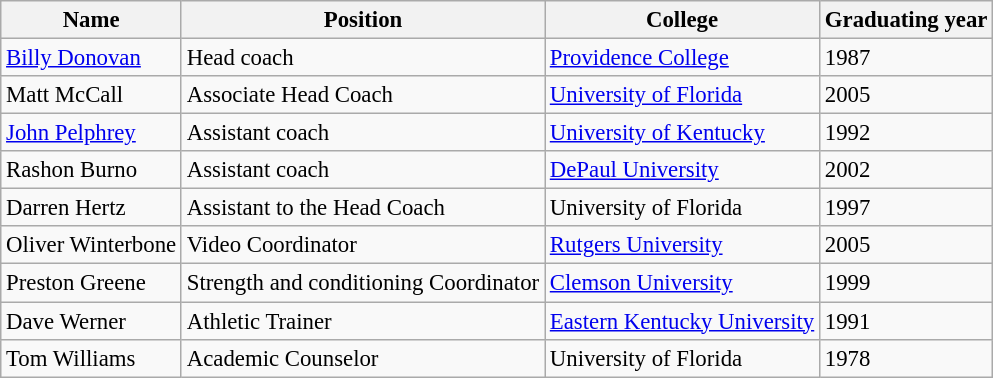<table class="wikitable" style="font-size: 95%;">
<tr>
<th>Name</th>
<th>Position</th>
<th>College</th>
<th>Graduating year</th>
</tr>
<tr>
<td><a href='#'>Billy Donovan</a></td>
<td>Head coach</td>
<td><a href='#'>Providence College</a></td>
<td>1987</td>
</tr>
<tr>
<td>Matt McCall</td>
<td>Associate Head Coach</td>
<td><a href='#'>University of Florida</a></td>
<td>2005</td>
</tr>
<tr>
<td><a href='#'>John Pelphrey</a></td>
<td>Assistant coach</td>
<td><a href='#'>University of Kentucky</a></td>
<td>1992</td>
</tr>
<tr>
<td>Rashon Burno</td>
<td>Assistant coach</td>
<td><a href='#'>DePaul University</a></td>
<td>2002</td>
</tr>
<tr>
<td>Darren Hertz</td>
<td>Assistant to the Head Coach</td>
<td>University of Florida</td>
<td>1997</td>
</tr>
<tr>
<td>Oliver Winterbone</td>
<td>Video Coordinator</td>
<td><a href='#'>Rutgers University</a></td>
<td>2005</td>
</tr>
<tr>
<td>Preston Greene</td>
<td>Strength and conditioning Coordinator</td>
<td><a href='#'>Clemson University</a></td>
<td>1999</td>
</tr>
<tr>
<td>Dave Werner</td>
<td>Athletic Trainer</td>
<td><a href='#'>Eastern Kentucky University</a></td>
<td>1991</td>
</tr>
<tr>
<td>Tom Williams</td>
<td>Academic Counselor</td>
<td>University of Florida</td>
<td>1978</td>
</tr>
</table>
